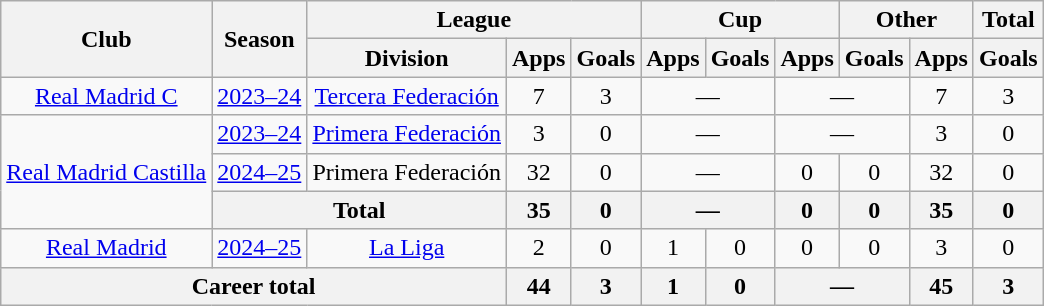<table class=wikitable style=text-align:center>
<tr>
<th rowspan="2">Club</th>
<th rowspan="2">Season</th>
<th colspan="3">League</th>
<th colspan="3">Cup</th>
<th colspan="2">Other</th>
<th colspan="2">Total</th>
</tr>
<tr>
<th>Division</th>
<th>Apps</th>
<th>Goals</th>
<th>Apps</th>
<th>Goals</th>
<th>Apps</th>
<th>Goals</th>
<th>Apps</th>
<th>Goals</th>
</tr>
<tr>
<td><a href='#'>Real Madrid C</a></td>
<td><a href='#'>2023–24</a></td>
<td><a href='#'>Tercera Federación</a></td>
<td>7</td>
<td>3</td>
<td colspan="2">—</td>
<td colspan="2">—</td>
<td>7</td>
<td>3</td>
</tr>
<tr>
<td rowspan="3"><a href='#'>Real Madrid Castilla</a></td>
<td><a href='#'>2023–24</a></td>
<td><a href='#'>Primera Federación</a></td>
<td>3</td>
<td>0</td>
<td colspan="2">—</td>
<td colspan="2">—</td>
<td>3</td>
<td>0</td>
</tr>
<tr>
<td><a href='#'>2024–25</a></td>
<td>Primera Federación</td>
<td>32</td>
<td>0</td>
<td colspan="2">—</td>
<td>0</td>
<td>0</td>
<td>32</td>
<td>0</td>
</tr>
<tr>
<th colspan="2">Total</th>
<th>35</th>
<th>0</th>
<th colspan="2">—</th>
<th>0</th>
<th>0</th>
<th>35</th>
<th>0</th>
</tr>
<tr>
<td><a href='#'>Real Madrid</a></td>
<td><a href='#'>2024–25</a></td>
<td><a href='#'>La Liga</a></td>
<td>2</td>
<td>0</td>
<td>1</td>
<td>0</td>
<td>0</td>
<td>0</td>
<td>3</td>
<td>0</td>
</tr>
<tr>
<th colspan="3">Career total</th>
<th>44</th>
<th>3</th>
<th>1</th>
<th>0</th>
<th colspan="2">—</th>
<th>45</th>
<th>3</th>
</tr>
</table>
